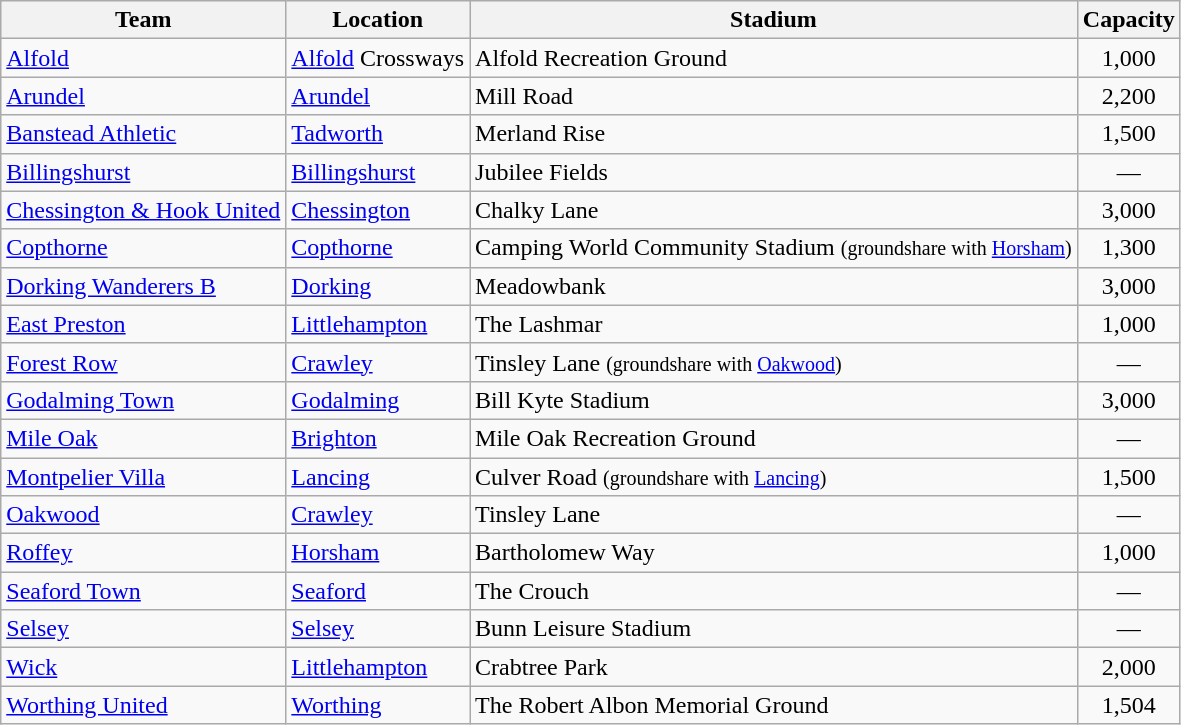<table class="wikitable sortable">
<tr>
<th>Team</th>
<th>Location</th>
<th>Stadium</th>
<th>Capacity</th>
</tr>
<tr>
<td><a href='#'>Alfold</a></td>
<td><a href='#'>Alfold</a> Crossways</td>
<td>Alfold Recreation Ground</td>
<td align="center">1,000</td>
</tr>
<tr>
<td><a href='#'>Arundel</a></td>
<td><a href='#'>Arundel</a></td>
<td>Mill Road</td>
<td align="center">2,200</td>
</tr>
<tr>
<td><a href='#'>Banstead Athletic</a></td>
<td><a href='#'>Tadworth</a></td>
<td>Merland Rise</td>
<td align="center">1,500</td>
</tr>
<tr>
<td><a href='#'>Billingshurst</a></td>
<td><a href='#'>Billingshurst</a></td>
<td>Jubilee Fields</td>
<td align="center">—</td>
</tr>
<tr>
<td><a href='#'>Chessington & Hook United</a></td>
<td><a href='#'>Chessington</a></td>
<td>Chalky Lane</td>
<td align="center">3,000</td>
</tr>
<tr>
<td><a href='#'>Copthorne</a></td>
<td><a href='#'>Copthorne</a></td>
<td>Camping World Community Stadium <small>(groundshare with <a href='#'>Horsham</a>)</small></td>
<td align="center">1,300</td>
</tr>
<tr>
<td><a href='#'>Dorking Wanderers B</a></td>
<td><a href='#'>Dorking</a></td>
<td>Meadowbank</td>
<td align="center">3,000</td>
</tr>
<tr>
<td><a href='#'>East Preston</a></td>
<td><a href='#'>Littlehampton</a> </td>
<td>The Lashmar</td>
<td align="center">1,000</td>
</tr>
<tr>
<td><a href='#'>Forest Row</a></td>
<td><a href='#'>Crawley</a> </td>
<td>Tinsley Lane <small>(groundshare with <a href='#'>Oakwood</a>)</small></td>
<td align="center">—</td>
</tr>
<tr>
<td><a href='#'>Godalming Town</a></td>
<td><a href='#'>Godalming</a></td>
<td>Bill Kyte Stadium</td>
<td align="center">3,000</td>
</tr>
<tr>
<td><a href='#'>Mile Oak</a></td>
<td><a href='#'>Brighton</a> </td>
<td>Mile Oak Recreation Ground</td>
<td align="center">—</td>
</tr>
<tr>
<td><a href='#'>Montpelier Villa</a></td>
<td><a href='#'>Lancing</a></td>
<td>Culver Road <small>(groundshare with <a href='#'>Lancing</a>)</small></td>
<td align="center">1,500</td>
</tr>
<tr>
<td><a href='#'>Oakwood</a></td>
<td><a href='#'>Crawley</a> </td>
<td>Tinsley Lane</td>
<td align="center">—</td>
</tr>
<tr>
<td><a href='#'>Roffey</a></td>
<td><a href='#'>Horsham</a> </td>
<td>Bartholomew Way</td>
<td align="center">1,000</td>
</tr>
<tr>
<td><a href='#'>Seaford Town</a></td>
<td><a href='#'>Seaford</a></td>
<td>The Crouch</td>
<td align="center">—</td>
</tr>
<tr>
<td><a href='#'>Selsey</a></td>
<td><a href='#'>Selsey</a></td>
<td>Bunn Leisure Stadium</td>
<td align="center">—</td>
</tr>
<tr>
<td><a href='#'>Wick</a></td>
<td><a href='#'>Littlehampton</a> </td>
<td>Crabtree Park</td>
<td align="center">2,000</td>
</tr>
<tr>
<td><a href='#'>Worthing United</a></td>
<td><a href='#'>Worthing</a> </td>
<td>The Robert Albon Memorial Ground</td>
<td align="center">1,504</td>
</tr>
</table>
